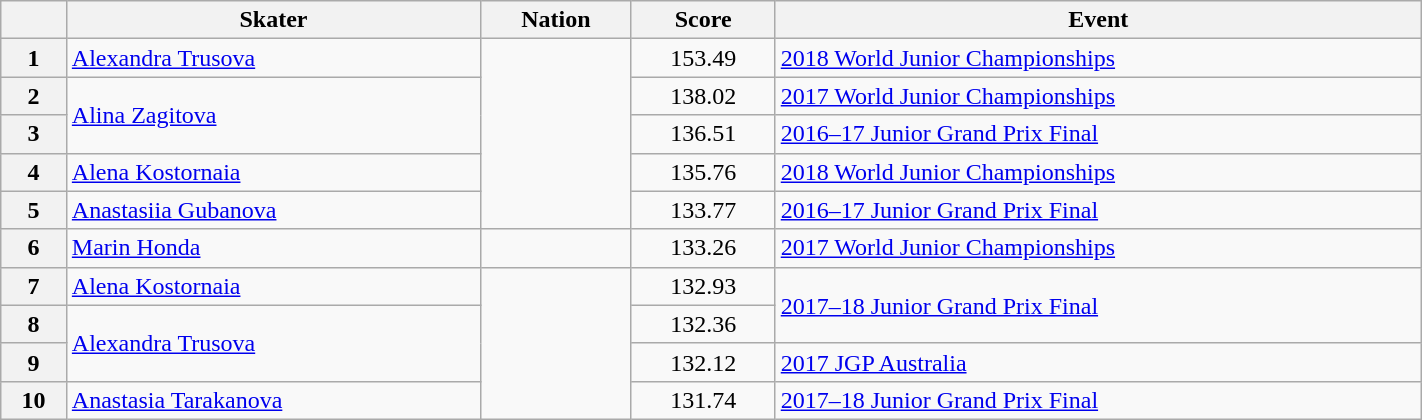<table class="wikitable unsortable" style="text-align:left; width:75%">
<tr>
<th scope="col"></th>
<th scope="col">Skater</th>
<th scope="col">Nation</th>
<th scope="col">Score</th>
<th scope="col">Event</th>
</tr>
<tr>
<th scope="row">1</th>
<td><a href='#'>Alexandra Trusova</a></td>
<td rowspan="5"></td>
<td style="text-align:center">153.49</td>
<td><a href='#'>2018 World Junior Championships</a></td>
</tr>
<tr>
<th scope="row">2</th>
<td rowspan="2"><a href='#'>Alina Zagitova</a></td>
<td style="text-align:center">138.02</td>
<td><a href='#'>2017 World Junior Championships</a></td>
</tr>
<tr>
<th scope="row">3</th>
<td style="text-align:center">136.51</td>
<td><a href='#'>2016–17 Junior Grand Prix Final</a></td>
</tr>
<tr>
<th scope="row">4</th>
<td><a href='#'>Alena Kostornaia</a></td>
<td style="text-align:center">135.76</td>
<td><a href='#'>2018 World Junior Championships</a></td>
</tr>
<tr>
<th scope="row">5</th>
<td><a href='#'>Anastasiia Gubanova</a></td>
<td style="text-align:center">133.77</td>
<td><a href='#'>2016–17 Junior Grand Prix Final</a></td>
</tr>
<tr>
<th scope="row">6</th>
<td><a href='#'>Marin Honda</a></td>
<td></td>
<td style="text-align:center">133.26</td>
<td><a href='#'>2017 World Junior Championships</a></td>
</tr>
<tr>
<th scope="row">7</th>
<td><a href='#'>Alena Kostornaia</a></td>
<td rowspan="4"></td>
<td style="text-align:center">132.93</td>
<td rowspan="2"><a href='#'>2017–18 Junior Grand Prix Final</a></td>
</tr>
<tr>
<th scope="row">8</th>
<td rowspan="2"><a href='#'>Alexandra Trusova</a></td>
<td style="text-align:center">132.36</td>
</tr>
<tr>
<th scope="row">9</th>
<td style="text-align:center">132.12</td>
<td><a href='#'>2017 JGP Australia</a></td>
</tr>
<tr>
<th scope="row">10</th>
<td><a href='#'>Anastasia Tarakanova</a></td>
<td style="text-align:center">131.74</td>
<td><a href='#'>2017–18 Junior Grand Prix Final</a></td>
</tr>
</table>
